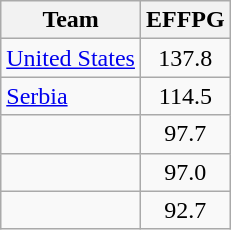<table class=wikitable>
<tr>
<th>Team</th>
<th>EFFPG</th>
</tr>
<tr>
<td> <a href='#'>United States</a></td>
<td align=center>137.8</td>
</tr>
<tr>
<td> <a href='#'>Serbia</a></td>
<td align=center>114.5</td>
</tr>
<tr>
<td></td>
<td align=center>97.7</td>
</tr>
<tr>
<td></td>
<td align=center>97.0</td>
</tr>
<tr>
<td></td>
<td align=center>92.7</td>
</tr>
</table>
